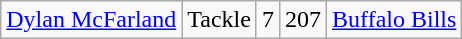<table class="wikitable">
<tr align="center" bgcolor="">
<td><a href='#'>Dylan McFarland</a></td>
<td>Tackle</td>
<td>7</td>
<td>207</td>
<td><a href='#'>Buffalo Bills</a></td>
</tr>
</table>
